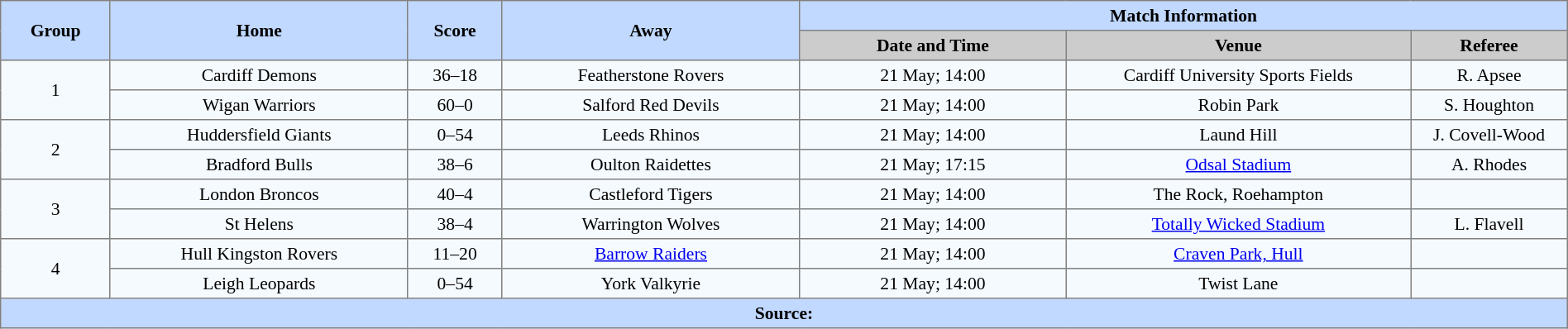<table border=1 style="border-collapse:collapse; font-size:90%; text-align:center"; cellpadding=3 cellspacing=0 width=100%>
<tr bgcolor="#c1d8ff">
<th rowspan=2 width=7%>Group</th>
<th rowspan=2 width=19%>Home</th>
<th rowspan=2 width=6%>Score</th>
<th rowspan=2 width=19%>Away</th>
<th colspan=3>Match Information</th>
</tr>
<tr bgcolor="#cccccc">
<th width=17%>Date and Time</th>
<th width=22%>Venue</th>
<th width=10%>Referee</th>
</tr>
<tr bgcolor=#f5faff>
<td rowspan=2>1</td>
<td>Cardiff Demons</td>
<td>36–18</td>
<td>Featherstone Rovers</td>
<td>21 May; 14:00</td>
<td>Cardiff University Sports Fields</td>
<td>R. Apsee</td>
</tr>
<tr bgcolor=#f5faff>
<td>Wigan Warriors</td>
<td>60–0</td>
<td>Salford Red Devils</td>
<td>21 May; 14:00</td>
<td>Robin Park</td>
<td>S. Houghton</td>
</tr>
<tr bgcolor=#f5faff>
<td rowspan=2>2</td>
<td>Huddersfield Giants</td>
<td>0–54</td>
<td>Leeds Rhinos</td>
<td>21 May; 14:00</td>
<td>Laund Hill</td>
<td>J. Covell-Wood</td>
</tr>
<tr bgcolor=#f5faff>
<td>Bradford Bulls</td>
<td>38–6</td>
<td>Oulton Raidettes</td>
<td>21 May; 17:15</td>
<td><a href='#'>Odsal Stadium</a></td>
<td>A. Rhodes</td>
</tr>
<tr bgcolor=#f5faff>
<td rowspan=2>3</td>
<td>London Broncos</td>
<td>40–4</td>
<td>Castleford Tigers</td>
<td>21 May; 14:00</td>
<td>The Rock, Roehampton</td>
<td></td>
</tr>
<tr bgcolor=#f5faff>
<td>St Helens</td>
<td>38–4</td>
<td>Warrington Wolves</td>
<td>21 May; 14:00</td>
<td><a href='#'>Totally Wicked Stadium</a></td>
<td>L. Flavell</td>
</tr>
<tr bgcolor=#f5faff>
<td rowspan=2>4</td>
<td>Hull Kingston Rovers</td>
<td>11–20</td>
<td><a href='#'>Barrow Raiders</a></td>
<td>21 May; 14:00</td>
<td><a href='#'>Craven Park, Hull</a></td>
<td></td>
</tr>
<tr bgcolor=#f5faff>
<td>Leigh Leopards</td>
<td>0–54</td>
<td>York Valkyrie</td>
<td>21 May; 14:00</td>
<td>Twist Lane</td>
<td></td>
</tr>
<tr bgcolor=#c1d8ff>
<th colspan=7>Source:</th>
</tr>
</table>
